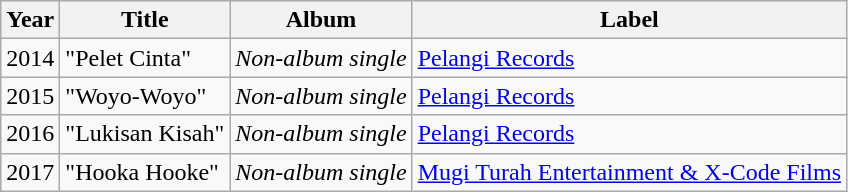<table class="wikitable">
<tr>
<th>Year</th>
<th>Title</th>
<th>Album</th>
<th>Label</th>
</tr>
<tr>
<td>2014</td>
<td>"Pelet Cinta"</td>
<td><em>Non-album single</em></td>
<td><a href='#'>Pelangi Records</a></td>
</tr>
<tr>
<td>2015</td>
<td>"Woyo-Woyo"</td>
<td><em>Non-album single</em></td>
<td><a href='#'>Pelangi Records</a></td>
</tr>
<tr>
<td>2016</td>
<td>"Lukisan Kisah"</td>
<td><em>Non-album single</em></td>
<td><a href='#'>Pelangi Records</a></td>
</tr>
<tr>
<td>2017</td>
<td>"Hooka Hooke"</td>
<td><em>Non-album single</em></td>
<td><a href='#'>Mugi Turah Entertainment & X-Code Films</a></td>
</tr>
</table>
